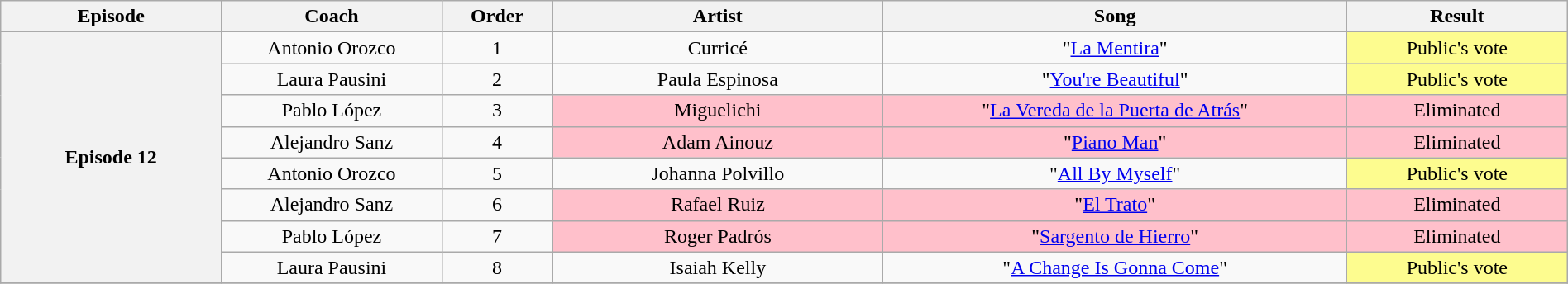<table class="wikitable" style="text-align:center; width:100%">
<tr>
<th style="width:10%">Episode</th>
<th style="width:10%">Coach</th>
<th style="width:05%">Order</th>
<th style="width:15%">Artist</th>
<th style="width:21%">Song</th>
<th style="width:10%">Result</th>
</tr>
<tr>
<th rowspan="8">Episode 12<br></th>
<td>Antonio Orozco</td>
<td>1</td>
<td>Curricé</td>
<td>"<a href='#'>La Mentira</a>"</td>
<td bgcolor="#fdfc8f">Public's vote</td>
</tr>
<tr>
<td>Laura Pausini</td>
<td>2</td>
<td>Paula Espinosa</td>
<td>"<a href='#'>You're Beautiful</a>"</td>
<td bgcolor="#fdfc8f">Public's vote</td>
</tr>
<tr>
<td>Pablo López</td>
<td>3</td>
<td bgcolor="pink">Miguelichi</td>
<td bgcolor="pink">"<a href='#'>La Vereda de la Puerta de Atrás</a>"</td>
<td bgcolor="pink">Eliminated</td>
</tr>
<tr>
<td>Alejandro Sanz</td>
<td>4</td>
<td bgcolor="pink">Adam Ainouz</td>
<td bgcolor="pink">"<a href='#'>Piano Man</a>"</td>
<td bgcolor="pink">Eliminated</td>
</tr>
<tr>
<td>Antonio Orozco</td>
<td>5</td>
<td>Johanna Polvillo</td>
<td>"<a href='#'>All By Myself</a>"</td>
<td bgcolor="#fdfc8f">Public's vote</td>
</tr>
<tr>
<td>Alejandro Sanz</td>
<td>6</td>
<td bgcolor="pink">Rafael Ruiz</td>
<td bgcolor="pink">"<a href='#'>El Trato</a>"</td>
<td bgcolor="pink">Eliminated</td>
</tr>
<tr>
<td>Pablo López</td>
<td>7</td>
<td bgcolor="pink">Roger Padrós</td>
<td bgcolor="pink">"<a href='#'>Sargento de Hierro</a>"</td>
<td bgcolor="pink">Eliminated</td>
</tr>
<tr>
<td>Laura Pausini</td>
<td>8</td>
<td>Isaiah Kelly</td>
<td>"<a href='#'>A Change Is Gonna Come</a>"</td>
<td bgcolor="#fdfc8f">Public's vote</td>
</tr>
<tr>
</tr>
</table>
